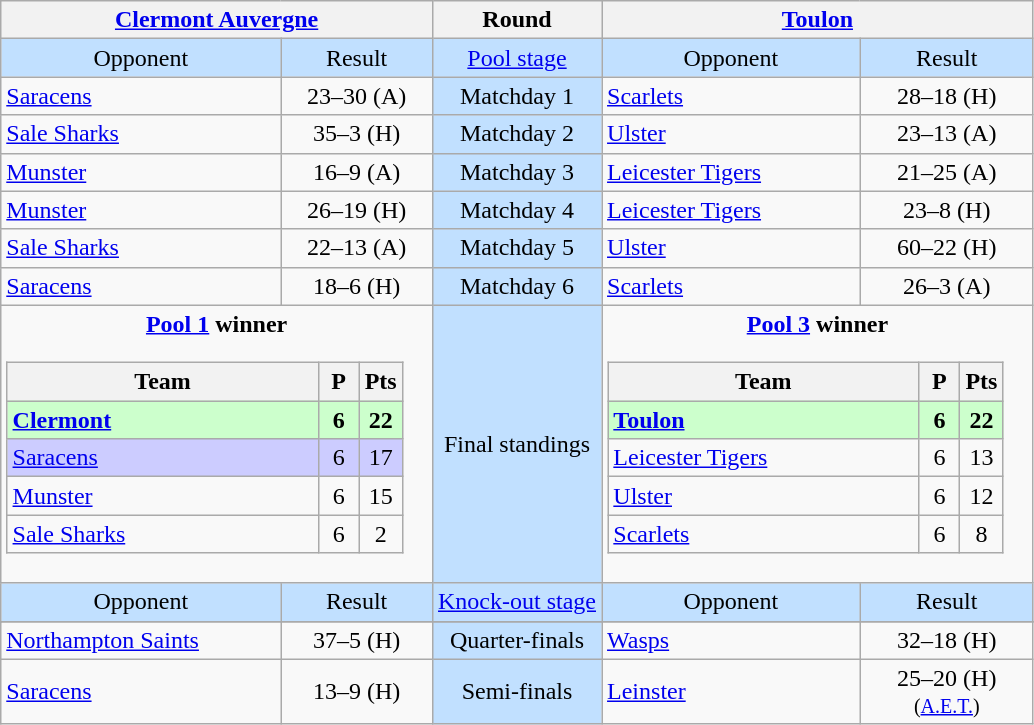<table class="wikitable" style="text-align:center">
<tr>
<th colspan=2> <a href='#'>Clermont Auvergne</a></th>
<th>Round</th>
<th colspan=2> <a href='#'>Toulon</a></th>
</tr>
<tr style="background:#c1e0ff">
<td>Opponent</td>
<td>Result</td>
<td><a href='#'>Pool stage</a></td>
<td>Opponent</td>
<td>Result</td>
</tr>
<tr>
<td align=left> <a href='#'>Saracens</a></td>
<td>23–30 (A)</td>
<td style="background:#c1e0ff">Matchday 1</td>
<td align=left> <a href='#'>Scarlets</a></td>
<td>28–18 (H)</td>
</tr>
<tr>
<td align=left> <a href='#'>Sale Sharks</a></td>
<td>35–3 (H)</td>
<td style="background:#c1e0ff">Matchday 2</td>
<td align=left> <a href='#'>Ulster</a></td>
<td>23–13 (A)</td>
</tr>
<tr>
<td align=left> <a href='#'>Munster</a></td>
<td>16–9 (A)</td>
<td style="background:#c1e0ff">Matchday 3</td>
<td align=left> <a href='#'>Leicester Tigers</a></td>
<td>21–25 (A)</td>
</tr>
<tr>
<td align=left> <a href='#'>Munster</a></td>
<td>26–19 (H)</td>
<td style="background:#c1e0ff">Matchday 4</td>
<td align=left> <a href='#'>Leicester Tigers</a></td>
<td>23–8 (H)</td>
</tr>
<tr>
<td align=left> <a href='#'>Sale Sharks</a></td>
<td>22–13 (A)</td>
<td style="background:#c1e0ff">Matchday 5</td>
<td align=left> <a href='#'>Ulster</a></td>
<td>60–22 (H)</td>
</tr>
<tr>
<td align=left> <a href='#'>Saracens</a></td>
<td>18–6 (H)</td>
<td style="background:#c1e0ff">Matchday 6</td>
<td align=left> <a href='#'>Scarlets</a></td>
<td>26–3 (A)</td>
</tr>
<tr>
<td colspan=2 valign=top><strong><a href='#'>Pool 1</a> winner</strong><br><table class="wikitable" style="text-align: center;">
<tr>
<th style="width:200px;">Team</th>
<th width="20">P</th>
<th width="20">Pts</th>
</tr>
<tr bgcolor=ccffcc>
<td style="text-align:left;"> <strong><a href='#'>Clermont</a></strong></td>
<td><strong>6</strong></td>
<td><strong>22</strong></td>
</tr>
<tr bgcolor="#ccccff">
<td style="text-align:left;"> <a href='#'>Saracens</a></td>
<td>6</td>
<td>17</td>
</tr>
<tr>
<td style="text-align:left;"> <a href='#'>Munster</a></td>
<td>6</td>
<td>15</td>
</tr>
<tr>
<td style="text-align:left;"> <a href='#'>Sale Sharks</a></td>
<td>6</td>
<td>2</td>
</tr>
</table>
</td>
<td style="background:#c1e0ff">Final standings</td>
<td colspan=2 valign=top><strong><a href='#'>Pool 3</a> winner</strong><br><table class="wikitable" style="text-align: center;">
<tr>
<th style="width:200px;">Team</th>
<th width="20">P</th>
<th width="20">Pts</th>
</tr>
<tr bgcolor=ccffcc>
<td style="text-align:left;"> <strong><a href='#'>Toulon</a></strong></td>
<td><strong>6</strong></td>
<td><strong>22</strong></td>
</tr>
<tr>
<td style="text-align:left;"> <a href='#'>Leicester Tigers</a></td>
<td>6</td>
<td>13</td>
</tr>
<tr>
<td style="text-align:left;"> <a href='#'>Ulster</a></td>
<td>6</td>
<td>12</td>
</tr>
<tr>
<td style="text-align:left;"> <a href='#'>Scarlets</a></td>
<td>6</td>
<td>8</td>
</tr>
</table>
</td>
</tr>
<tr style="background:#c1e0ff">
<td>Opponent</td>
<td>Result</td>
<td><a href='#'>Knock-out stage</a></td>
<td>Opponent</td>
<td>Result</td>
</tr>
<tr>
</tr>
<tr>
<td align=left> <a href='#'>Northampton Saints</a></td>
<td>37–5 (H)</td>
<td style="background:#c1e0ff">Quarter-finals</td>
<td align=left> <a href='#'>Wasps</a></td>
<td>32–18 (H)</td>
</tr>
<tr>
<td align=left> <a href='#'>Saracens</a></td>
<td>13–9 (H)</td>
<td style="background:#c1e0ff">Semi-finals</td>
<td align=left> <a href='#'>Leinster</a></td>
<td>25–20 (H)<br><small>(<a href='#'>A.E.T.</a>)</small></td>
</tr>
</table>
